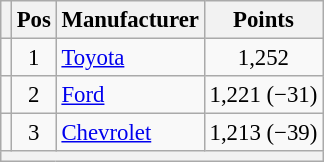<table class="wikitable" style="font-size: 95%">
<tr>
<th></th>
<th>Pos</th>
<th>Manufacturer</th>
<th>Points</th>
</tr>
<tr>
<td align="left"></td>
<td style="text-align:center;">1</td>
<td><a href='#'>Toyota</a></td>
<td style="text-align:center;">1,252</td>
</tr>
<tr>
<td align="left"></td>
<td style="text-align:center;">2</td>
<td><a href='#'>Ford</a></td>
<td style="text-align:center;">1,221 (−31)</td>
</tr>
<tr>
<td align="left"></td>
<td style="text-align:center;">3</td>
<td><a href='#'>Chevrolet</a></td>
<td style="text-align:center;">1,213 (−39)</td>
</tr>
<tr class="sortbottom">
<th colspan="9"></th>
</tr>
</table>
